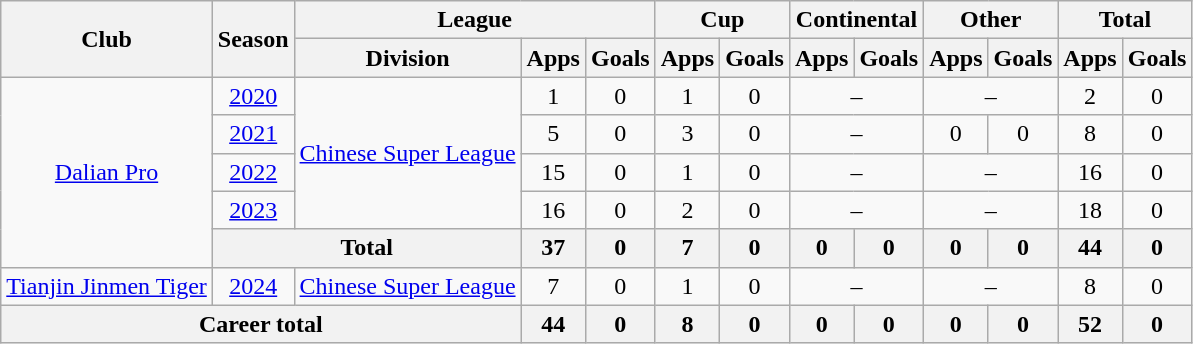<table class="wikitable" style="text-align: center">
<tr>
<th rowspan="2">Club</th>
<th rowspan="2">Season</th>
<th colspan="3">League</th>
<th colspan="2">Cup</th>
<th colspan="2">Continental</th>
<th colspan="2">Other</th>
<th colspan="2">Total</th>
</tr>
<tr>
<th>Division</th>
<th>Apps</th>
<th>Goals</th>
<th>Apps</th>
<th>Goals</th>
<th>Apps</th>
<th>Goals</th>
<th>Apps</th>
<th>Goals</th>
<th>Apps</th>
<th>Goals</th>
</tr>
<tr>
<td rowspan=5><a href='#'>Dalian Pro</a></td>
<td><a href='#'>2020</a></td>
<td rowspan=4><a href='#'>Chinese Super League</a></td>
<td>1</td>
<td>0</td>
<td>1</td>
<td>0</td>
<td colspan="2">–</td>
<td colspan="2">–</td>
<td>2</td>
<td>0</td>
</tr>
<tr>
<td><a href='#'>2021</a></td>
<td>5</td>
<td>0</td>
<td>3</td>
<td>0</td>
<td colspan="2">–</td>
<td>0</td>
<td>0</td>
<td>8</td>
<td>0</td>
</tr>
<tr>
<td><a href='#'>2022</a></td>
<td>15</td>
<td>0</td>
<td>1</td>
<td>0</td>
<td colspan="2">–</td>
<td colspan="2">–</td>
<td>16</td>
<td>0</td>
</tr>
<tr>
<td><a href='#'>2023</a></td>
<td>16</td>
<td>0</td>
<td>2</td>
<td>0</td>
<td colspan="2">–</td>
<td colspan="2">–</td>
<td>18</td>
<td>0</td>
</tr>
<tr>
<th colspan="2">Total</th>
<th>37</th>
<th>0</th>
<th>7</th>
<th>0</th>
<th>0</th>
<th>0</th>
<th>0</th>
<th>0</th>
<th>44</th>
<th>0</th>
</tr>
<tr>
<td rowspan=1><a href='#'>Tianjin Jinmen Tiger</a></td>
<td><a href='#'>2024</a></td>
<td rowspan=1><a href='#'>Chinese Super League</a></td>
<td>7</td>
<td>0</td>
<td>1</td>
<td>0</td>
<td colspan="2">–</td>
<td colspan="2">–</td>
<td>8</td>
<td>0</td>
</tr>
<tr>
<th colspan=3>Career total</th>
<th>44</th>
<th>0</th>
<th>8</th>
<th>0</th>
<th>0</th>
<th>0</th>
<th>0</th>
<th>0</th>
<th>52</th>
<th>0</th>
</tr>
</table>
